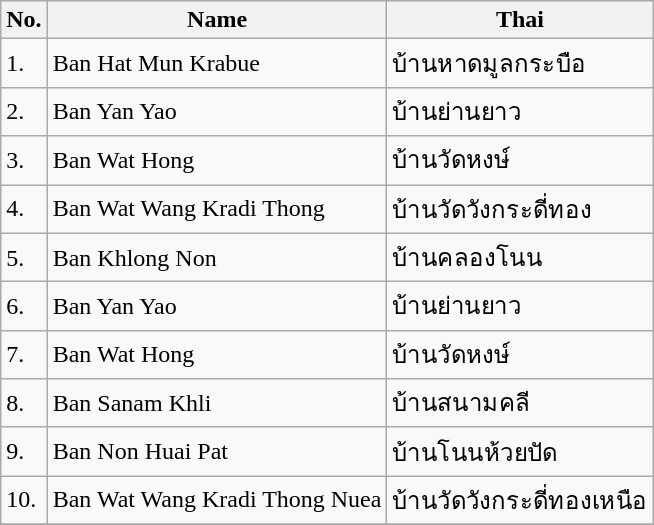<table class="wikitable sortable">
<tr>
<th>No.</th>
<th>Name</th>
<th>Thai</th>
</tr>
<tr>
<td>1.</td>
<td>Ban Hat Mun Krabue</td>
<td>บ้านหาดมูลกระบือ</td>
</tr>
<tr>
<td>2.</td>
<td>Ban Yan Yao</td>
<td>บ้านย่านยาว</td>
</tr>
<tr>
<td>3.</td>
<td>Ban Wat Hong</td>
<td>บ้านวัดหงษ์</td>
</tr>
<tr>
<td>4.</td>
<td>Ban Wat Wang Kradi Thong</td>
<td>บ้านวัดวังกระดี่ทอง</td>
</tr>
<tr>
<td>5.</td>
<td>Ban Khlong Non</td>
<td>บ้านคลองโนน</td>
</tr>
<tr>
<td>6.</td>
<td>Ban Yan Yao</td>
<td>บ้านย่านยาว</td>
</tr>
<tr>
<td>7.</td>
<td>Ban Wat Hong</td>
<td>บ้านวัดหงษ์</td>
</tr>
<tr>
<td>8.</td>
<td>Ban Sanam Khli</td>
<td>บ้านสนามคลี</td>
</tr>
<tr>
<td>9.</td>
<td>Ban Non Huai Pat</td>
<td>บ้านโนนห้วยปัด</td>
</tr>
<tr>
<td>10.</td>
<td>Ban Wat Wang Kradi Thong Nuea</td>
<td>บ้านวัดวังกระดี่ทองเหนือ</td>
</tr>
<tr>
</tr>
</table>
